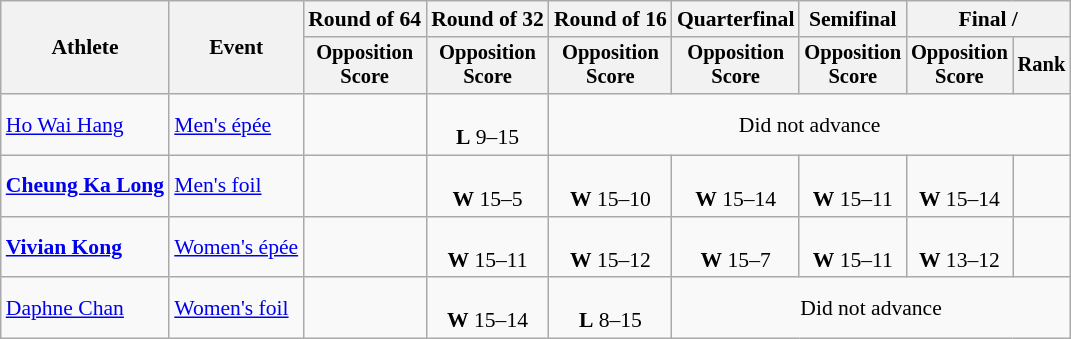<table class="wikitable" style="font-size:90%">
<tr>
<th rowspan="2">Athlete</th>
<th rowspan="2">Event</th>
<th>Round of 64</th>
<th>Round of 32</th>
<th>Round of 16</th>
<th>Quarterfinal</th>
<th>Semifinal</th>
<th colspan=2>Final / </th>
</tr>
<tr style="font-size:95%">
<th>Opposition <br> Score</th>
<th>Opposition <br> Score</th>
<th>Opposition <br> Score</th>
<th>Opposition <br> Score</th>
<th>Opposition <br> Score</th>
<th>Opposition <br> Score</th>
<th>Rank</th>
</tr>
<tr align=center>
<td align=left><a href='#'>Ho Wai Hang</a></td>
<td align=left><a href='#'>Men's épée</a></td>
<td></td>
<td><br><strong>L</strong> 9–15</td>
<td colspan=5>Did not advance</td>
</tr>
<tr align=center>
<td align=left><strong><a href='#'>Cheung Ka Long</a></strong></td>
<td align=left><a href='#'>Men's foil</a></td>
<td></td>
<td><br><strong>W</strong> 15–5</td>
<td><br><strong>W</strong> 15–10</td>
<td><br><strong>W</strong> 15–14</td>
<td><br><strong>W</strong> 15–11</td>
<td><br><strong>W</strong> 15–14</td>
<td></td>
</tr>
<tr align=center>
<td align=left><strong><a href='#'>Vivian Kong</a></strong></td>
<td align=left><a href='#'>Women's épée</a></td>
<td></td>
<td><br><strong>W</strong> 15–11</td>
<td><br><strong>W</strong> 15–12</td>
<td><br><strong>W</strong> 15–7</td>
<td><br><strong>W</strong> 15–11</td>
<td><br><strong>W</strong> 13–12</td>
<td></td>
</tr>
<tr align=center>
<td align=left><a href='#'>Daphne Chan</a></td>
<td align=left><a href='#'>Women's foil</a></td>
<td></td>
<td><br><strong>W</strong> 15–14</td>
<td><br><strong>L</strong> 8–15</td>
<td colspan=4>Did not advance</td>
</tr>
</table>
